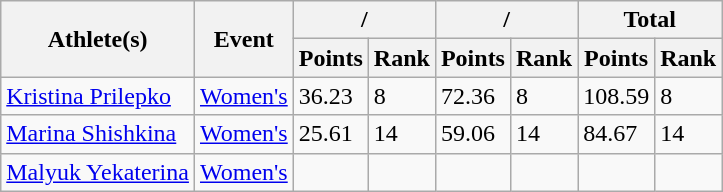<table class="wikitable">
<tr>
<th rowspan="2">Athlete(s)</th>
<th rowspan="2">Event</th>
<th colspan="2">/</th>
<th colspan="2">/</th>
<th colspan="2">Total</th>
</tr>
<tr>
<th>Points</th>
<th>Rank</th>
<th>Points</th>
<th>Rank</th>
<th>Points</th>
<th>Rank</th>
</tr>
<tr>
<td><a href='#'>Kristina Prilepko</a></td>
<td><a href='#'>Women's</a></td>
<td>36.23</td>
<td>8</td>
<td>72.36</td>
<td>8</td>
<td>108.59</td>
<td>8</td>
</tr>
<tr>
<td><a href='#'>Marina Shishkina</a></td>
<td><a href='#'>Women's</a></td>
<td>25.61</td>
<td>14</td>
<td>59.06</td>
<td>14</td>
<td>84.67</td>
<td>14</td>
</tr>
<tr>
<td><a href='#'>Malyuk Yekaterina</a></td>
<td><a href='#'>Women's</a></td>
<td></td>
<td></td>
<td></td>
<td></td>
<td></td>
<td></td>
</tr>
</table>
